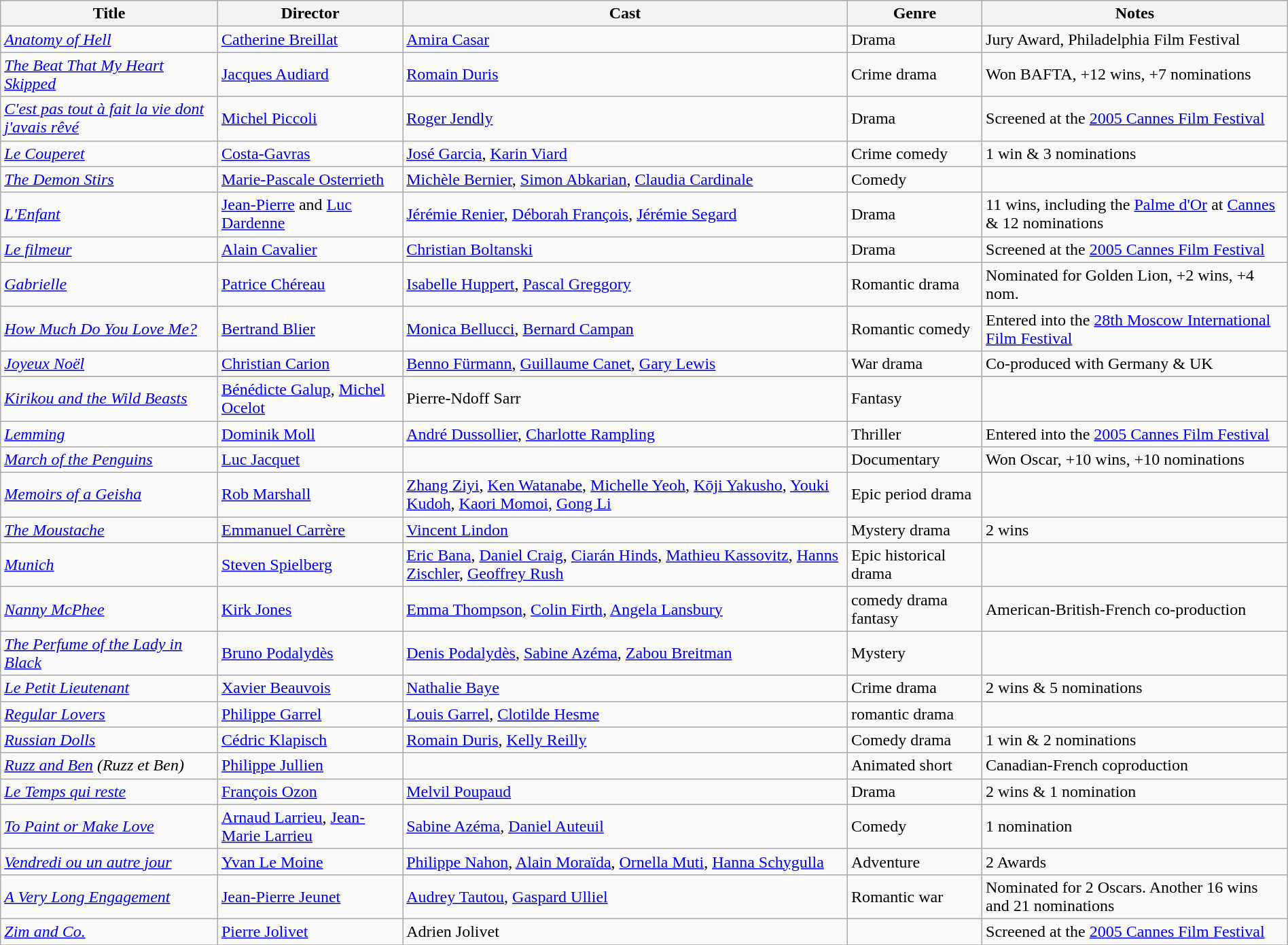<table class="wikitable sortable" width="100%">
<tr>
<th>Title</th>
<th>Director</th>
<th>Cast</th>
<th>Genre</th>
<th>Notes</th>
</tr>
<tr>
<td><em><a href='#'>Anatomy of Hell</a></em></td>
<td><a href='#'>Catherine Breillat</a></td>
<td><a href='#'>Amira Casar</a></td>
<td>Drama</td>
<td>Jury Award, Philadelphia Film Festival</td>
</tr>
<tr>
<td><em><a href='#'>The Beat That My Heart Skipped</a></em></td>
<td><a href='#'>Jacques Audiard</a></td>
<td><a href='#'>Romain Duris</a></td>
<td>Crime drama</td>
<td>Won BAFTA, +12 wins, +7 nominations</td>
</tr>
<tr>
<td><em><a href='#'>C'est pas tout à fait la vie dont j'avais rêvé</a></em></td>
<td><a href='#'>Michel Piccoli</a></td>
<td><a href='#'>Roger Jendly</a></td>
<td>Drama</td>
<td>Screened at the <a href='#'>2005 Cannes Film Festival</a></td>
</tr>
<tr>
<td><em><a href='#'>Le Couperet</a></em></td>
<td><a href='#'>Costa-Gavras</a></td>
<td><a href='#'>José Garcia</a>, <a href='#'>Karin Viard</a></td>
<td>Crime comedy</td>
<td>1 win & 3 nominations</td>
</tr>
<tr>
<td><em><a href='#'>The Demon Stirs</a></em></td>
<td><a href='#'>Marie-Pascale Osterrieth</a></td>
<td><a href='#'>Michèle Bernier</a>, <a href='#'>Simon Abkarian</a>, <a href='#'>Claudia Cardinale</a></td>
<td>Comedy</td>
<td></td>
</tr>
<tr>
<td><em><a href='#'>L'Enfant</a></em></td>
<td><a href='#'>Jean-Pierre</a> and <a href='#'>Luc Dardenne</a></td>
<td><a href='#'>Jérémie Renier</a>, <a href='#'>Déborah François</a>, <a href='#'>Jérémie Segard</a></td>
<td>Drama</td>
<td>11 wins, including the <a href='#'>Palme d'Or</a> at <a href='#'>Cannes</a> & 12 nominations</td>
</tr>
<tr>
<td><em><a href='#'>Le filmeur</a></em></td>
<td><a href='#'>Alain Cavalier</a></td>
<td><a href='#'>Christian Boltanski</a></td>
<td>Drama</td>
<td>Screened at the <a href='#'>2005 Cannes Film Festival</a></td>
</tr>
<tr>
<td><em><a href='#'>Gabrielle</a></em></td>
<td><a href='#'>Patrice Chéreau</a></td>
<td><a href='#'>Isabelle Huppert</a>, <a href='#'>Pascal Greggory</a></td>
<td>Romantic drama</td>
<td>Nominated for Golden Lion, +2 wins, +4 nom.</td>
</tr>
<tr>
<td><em><a href='#'>How Much Do You Love Me?</a></em></td>
<td><a href='#'>Bertrand Blier</a></td>
<td><a href='#'>Monica Bellucci</a>, <a href='#'>Bernard Campan</a></td>
<td>Romantic comedy</td>
<td>Entered into the <a href='#'>28th Moscow International Film Festival</a></td>
</tr>
<tr>
<td><em><a href='#'>Joyeux Noël</a></em></td>
<td><a href='#'>Christian Carion</a></td>
<td><a href='#'>Benno Fürmann</a>, <a href='#'>Guillaume Canet</a>, <a href='#'>Gary Lewis</a></td>
<td>War drama</td>
<td>Co-produced with Germany & UK</td>
</tr>
<tr>
</tr>
<tr>
<td><em><a href='#'>Kirikou and the Wild Beasts</a></em></td>
<td><a href='#'>Bénédicte Galup</a>, <a href='#'>Michel Ocelot</a></td>
<td>Pierre-Ndoff Sarr</td>
<td>Fantasy</td>
<td></td>
</tr>
<tr>
<td><em><a href='#'>Lemming</a></em></td>
<td><a href='#'>Dominik Moll</a></td>
<td><a href='#'>André Dussollier</a>, <a href='#'>Charlotte Rampling</a></td>
<td>Thriller</td>
<td>Entered into the <a href='#'>2005 Cannes Film Festival</a></td>
</tr>
<tr>
<td><em><a href='#'>March of the Penguins</a></em></td>
<td><a href='#'>Luc Jacquet</a></td>
<td></td>
<td>Documentary</td>
<td>Won Oscar, +10 wins, +10 nominations</td>
</tr>
<tr>
<td><em><a href='#'>Memoirs of a Geisha</a></em></td>
<td><a href='#'>Rob Marshall</a></td>
<td><a href='#'>Zhang Ziyi</a>, <a href='#'>Ken Watanabe</a>, <a href='#'>Michelle Yeoh</a>, <a href='#'>Kōji Yakusho</a>, <a href='#'>Youki Kudoh</a>, <a href='#'>Kaori Momoi</a>, <a href='#'>Gong Li</a></td>
<td>Epic period drama</td>
<td></td>
</tr>
<tr>
<td><em><a href='#'>The Moustache</a></em></td>
<td><a href='#'>Emmanuel Carrère</a></td>
<td><a href='#'>Vincent Lindon</a></td>
<td>Mystery drama</td>
<td>2 wins</td>
</tr>
<tr>
<td><em><a href='#'>Munich</a></em></td>
<td><a href='#'>Steven Spielberg</a></td>
<td><a href='#'>Eric Bana</a>, <a href='#'>Daniel Craig</a>, <a href='#'>Ciarán Hinds</a>, <a href='#'>Mathieu Kassovitz</a>, <a href='#'>Hanns Zischler</a>, <a href='#'>Geoffrey Rush</a></td>
<td>Epic historical drama</td>
<td></td>
</tr>
<tr>
<td><em><a href='#'>Nanny McPhee</a></em></td>
<td><a href='#'>Kirk Jones</a></td>
<td><a href='#'>Emma Thompson</a>, <a href='#'>Colin Firth</a>, <a href='#'>Angela Lansbury</a></td>
<td>comedy drama fantasy</td>
<td>American-British-French co-production</td>
</tr>
<tr>
<td><em><a href='#'>The Perfume of the Lady in Black</a></em></td>
<td><a href='#'>Bruno Podalydès</a></td>
<td><a href='#'>Denis Podalydès</a>, <a href='#'>Sabine Azéma</a>, <a href='#'>Zabou Breitman</a></td>
<td>Mystery</td>
<td></td>
</tr>
<tr>
<td><em><a href='#'>Le Petit Lieutenant</a></em></td>
<td><a href='#'>Xavier Beauvois</a></td>
<td><a href='#'>Nathalie Baye</a></td>
<td>Crime drama</td>
<td>2 wins & 5 nominations</td>
</tr>
<tr>
<td><em><a href='#'>Regular Lovers</a></em></td>
<td><a href='#'>Philippe Garrel</a></td>
<td><a href='#'>Louis Garrel</a>, <a href='#'>Clotilde Hesme</a></td>
<td>romantic drama</td>
<td></td>
</tr>
<tr>
<td><em><a href='#'>Russian Dolls</a></em></td>
<td><a href='#'>Cédric Klapisch</a></td>
<td><a href='#'>Romain Duris</a>, <a href='#'>Kelly Reilly</a></td>
<td>Comedy drama</td>
<td>1 win & 2 nominations</td>
</tr>
<tr>
<td><em><a href='#'>Ruzz and Ben</a> (Ruzz et Ben)</em></td>
<td><a href='#'>Philippe Jullien</a></td>
<td></td>
<td>Animated short</td>
<td>Canadian-French coproduction</td>
</tr>
<tr>
<td><em><a href='#'>Le Temps qui reste</a></em></td>
<td><a href='#'>François Ozon</a></td>
<td><a href='#'>Melvil Poupaud</a></td>
<td>Drama</td>
<td>2 wins & 1 nomination</td>
</tr>
<tr>
<td><em><a href='#'>To Paint or Make Love</a></em></td>
<td><a href='#'>Arnaud Larrieu</a>, <a href='#'>Jean-Marie Larrieu</a></td>
<td><a href='#'>Sabine Azéma</a>, <a href='#'>Daniel Auteuil</a></td>
<td>Comedy</td>
<td>1 nomination</td>
</tr>
<tr>
<td><em><a href='#'>Vendredi ou un autre jour</a></em></td>
<td><a href='#'>Yvan Le Moine</a></td>
<td><a href='#'>Philippe Nahon</a>, <a href='#'>Alain Moraïda</a>, <a href='#'>Ornella Muti</a>, <a href='#'>Hanna Schygulla</a></td>
<td>Adventure</td>
<td>2 Awards</td>
</tr>
<tr>
<td><em><a href='#'>A Very Long Engagement</a></em></td>
<td><a href='#'>Jean-Pierre Jeunet</a></td>
<td><a href='#'>Audrey Tautou</a>, <a href='#'>Gaspard Ulliel</a></td>
<td>Romantic war</td>
<td>Nominated for 2 Oscars. Another 16 wins and 21 nominations</td>
</tr>
<tr>
<td><em><a href='#'>Zim and Co.</a></em></td>
<td><a href='#'>Pierre Jolivet</a></td>
<td>Adrien Jolivet</td>
<td></td>
<td>Screened at the <a href='#'>2005 Cannes Film Festival</a></td>
</tr>
<tr>
</tr>
</table>
